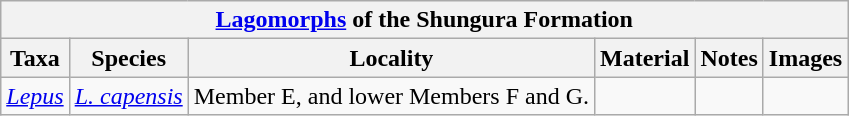<table class="wikitable" align="center">
<tr>
<th colspan="7" align="center"><strong><a href='#'>Lagomorphs</a></strong> of the Shungura Formation</th>
</tr>
<tr>
<th>Taxa</th>
<th>Species</th>
<th>Locality</th>
<th>Material</th>
<th>Notes</th>
<th>Images</th>
</tr>
<tr>
<td><em><a href='#'>Lepus</a></em></td>
<td><em><a href='#'>L. capensis</a></em></td>
<td>Member E, and lower Members F and G.</td>
<td></td>
<td></td>
<td></td>
</tr>
</table>
